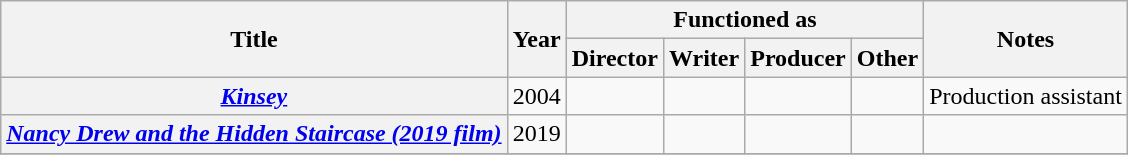<table class="wikitable sortable plainrowheaders" style="margin-right: 0;">
<tr>
<th rowspan="2" scope="col">Title</th>
<th rowspan="2" scope="col">Year</th>
<th colspan="4" scope="col">Functioned as</th>
<th rowspan="2" scope="col" class="unsortable">Notes</th>
</tr>
<tr>
<th scope="col">Director</th>
<th scope="col">Writer</th>
<th scope="col">Producer</th>
<th scope="col">Other</th>
</tr>
<tr>
<th scope="row"><em><a href='#'>Kinsey</a></em></th>
<td>2004</td>
<td></td>
<td></td>
<td></td>
<td></td>
<td>Production assistant</td>
</tr>
<tr>
<th scope="row"><em><a href='#'>Nancy Drew and the Hidden Staircase (2019 film)</a></em></th>
<td>2019</td>
<td></td>
<td></td>
<td></td>
<td></td>
<td></td>
</tr>
<tr>
</tr>
</table>
